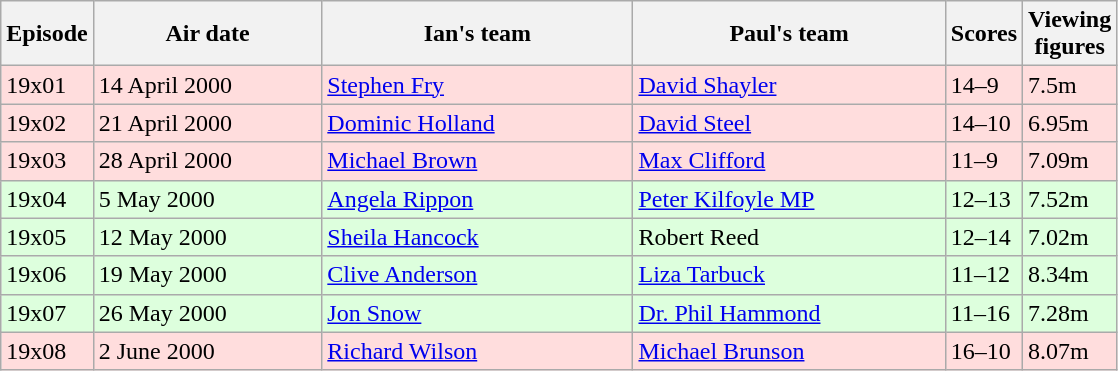<table class="wikitable" style="width:745px;">
<tr>
<th style="width:5%;">Episode</th>
<th style="width:23%;">Air date</th>
<th style="width:31%;">Ian's team</th>
<th style="width:31%;">Paul's team</th>
<th style="width:6%;">Scores</th>
<th style="width:120%;">Viewing figures</th>
</tr>
<tr style="background:#fdd;">
<td>19x01</td>
<td>14 April 2000</td>
<td><a href='#'>Stephen Fry</a></td>
<td><a href='#'>David Shayler</a></td>
<td>14–9</td>
<td>7.5m</td>
</tr>
<tr style="background:#fdd;">
<td>19x02</td>
<td>21 April 2000</td>
<td><a href='#'>Dominic Holland</a></td>
<td><a href='#'>David Steel</a></td>
<td>14–10</td>
<td>6.95m</td>
</tr>
<tr style="background:#fdd;">
<td>19x03</td>
<td>28 April 2000</td>
<td><a href='#'>Michael Brown</a></td>
<td><a href='#'>Max Clifford</a></td>
<td>11–9</td>
<td>7.09m</td>
</tr>
<tr style="background:#dfd;">
<td>19x04</td>
<td>5 May 2000</td>
<td><a href='#'>Angela Rippon</a></td>
<td><a href='#'>Peter Kilfoyle MP</a></td>
<td>12–13</td>
<td>7.52m</td>
</tr>
<tr style="background:#dfd;">
<td>19x05</td>
<td>12 May 2000</td>
<td><a href='#'>Sheila Hancock</a></td>
<td>Robert Reed</td>
<td>12–14</td>
<td>7.02m</td>
</tr>
<tr style="background:#dfd;">
<td>19x06</td>
<td>19 May 2000</td>
<td><a href='#'>Clive Anderson</a></td>
<td><a href='#'>Liza Tarbuck</a></td>
<td>11–12</td>
<td>8.34m</td>
</tr>
<tr style="background:#dfd;">
<td>19x07</td>
<td>26 May 2000</td>
<td><a href='#'>Jon Snow</a></td>
<td><a href='#'>Dr. Phil Hammond</a></td>
<td>11–16</td>
<td>7.28m</td>
</tr>
<tr style="background:#fdd;">
<td>19x08</td>
<td>2 June 2000</td>
<td><a href='#'>Richard Wilson</a></td>
<td><a href='#'>Michael Brunson</a></td>
<td>16–10</td>
<td>8.07m</td>
</tr>
</table>
